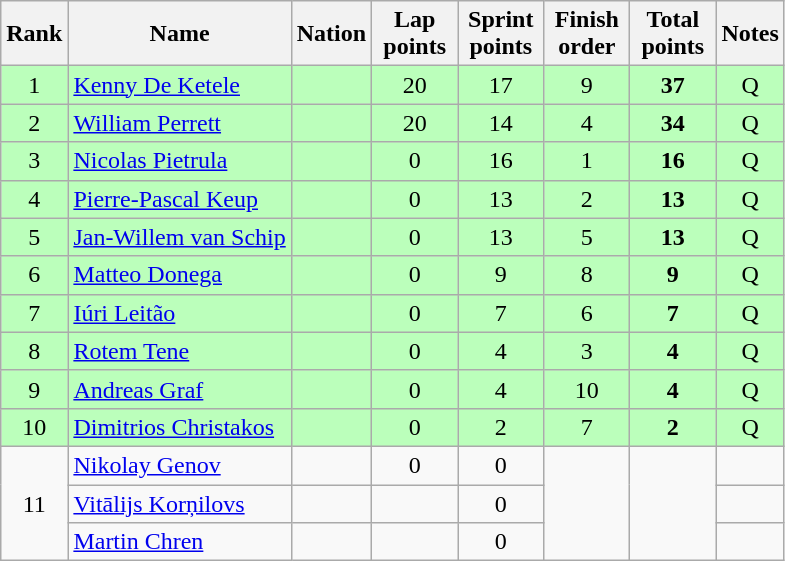<table class="wikitable sortable" style="text-align:center">
<tr>
<th>Rank</th>
<th>Name</th>
<th>Nation</th>
<th width=50>Lap points</th>
<th width=50>Sprint points</th>
<th width=50>Finish order</th>
<th width=50>Total points</th>
<th>Notes</th>
</tr>
<tr bgcolor=bbffbb>
<td>1</td>
<td align=left><a href='#'>Kenny De Ketele</a></td>
<td align=left></td>
<td>20</td>
<td>17</td>
<td>9</td>
<td><strong>37</strong></td>
<td>Q</td>
</tr>
<tr bgcolor=bbffbb>
<td>2</td>
<td align=left><a href='#'>William Perrett</a></td>
<td align=left></td>
<td>20</td>
<td>14</td>
<td>4</td>
<td><strong>34</strong></td>
<td>Q</td>
</tr>
<tr bgcolor=bbffbb>
<td>3</td>
<td align=left><a href='#'>Nicolas Pietrula</a></td>
<td align=left></td>
<td>0</td>
<td>16</td>
<td>1</td>
<td><strong>16</strong></td>
<td>Q</td>
</tr>
<tr bgcolor=bbffbb>
<td>4</td>
<td align=left><a href='#'>Pierre-Pascal Keup</a></td>
<td align=left></td>
<td>0</td>
<td>13</td>
<td>2</td>
<td><strong>13</strong></td>
<td>Q</td>
</tr>
<tr bgcolor=bbffbb>
<td>5</td>
<td align=left><a href='#'>Jan-Willem van Schip</a></td>
<td align=left></td>
<td>0</td>
<td>13</td>
<td>5</td>
<td><strong>13</strong></td>
<td>Q</td>
</tr>
<tr bgcolor=bbffbb>
<td>6</td>
<td align=left><a href='#'>Matteo Donega</a></td>
<td align=left></td>
<td>0</td>
<td>9</td>
<td>8</td>
<td><strong>9</strong></td>
<td>Q</td>
</tr>
<tr bgcolor=bbffbb>
<td>7</td>
<td align=left><a href='#'>Iúri Leitão</a></td>
<td align=left></td>
<td>0</td>
<td>7</td>
<td>6</td>
<td><strong>7</strong></td>
<td>Q</td>
</tr>
<tr bgcolor=bbffbb>
<td>8</td>
<td align=left><a href='#'>Rotem Tene</a></td>
<td align=left></td>
<td>0</td>
<td>4</td>
<td>3</td>
<td><strong>4</strong></td>
<td>Q</td>
</tr>
<tr bgcolor=bbffbb>
<td>9</td>
<td align=left><a href='#'>Andreas Graf</a></td>
<td align=left></td>
<td>0</td>
<td>4</td>
<td>10</td>
<td><strong>4</strong></td>
<td>Q</td>
</tr>
<tr bgcolor=bbffbb>
<td>10</td>
<td align=left><a href='#'>Dimitrios Christakos</a></td>
<td align=left></td>
<td>0</td>
<td>2</td>
<td>7</td>
<td><strong>2</strong></td>
<td>Q</td>
</tr>
<tr>
<td rowspan=3>11</td>
<td align=left><a href='#'>Nikolay Genov</a></td>
<td align=left></td>
<td>0</td>
<td>0</td>
<td rowspan=3></td>
<td rowspan=3></td>
<td></td>
</tr>
<tr>
<td align=left><a href='#'>Vitālijs Korņilovs</a></td>
<td align=left></td>
<td></td>
<td>0</td>
<td></td>
</tr>
<tr>
<td align=left><a href='#'>Martin Chren</a></td>
<td align=left></td>
<td></td>
<td>0</td>
<td></td>
</tr>
</table>
